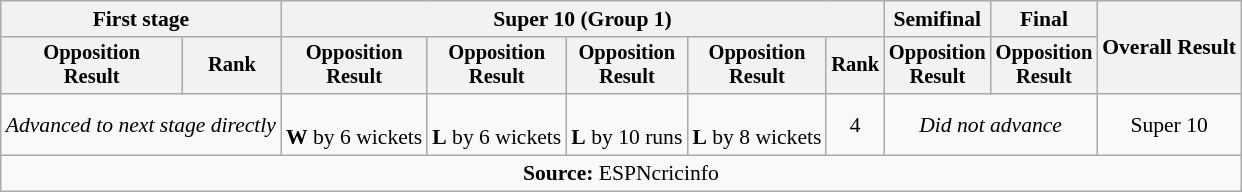<table class=wikitable style=font-size:90%;text-align:center>
<tr>
<th colspan=2>First stage</th>
<th colspan=5>Super 10 (Group 1)</th>
<th>Semifinal</th>
<th>Final</th>
<th rowspan=2>Overall Result</th>
</tr>
<tr style=font-size:95%>
<th>Opposition<br>Result</th>
<th>Rank</th>
<th>Opposition<br>Result</th>
<th>Opposition<br>Result</th>
<th>Opposition<br>Result</th>
<th>Opposition<br>Result</th>
<th>Rank</th>
<th>Opposition<br>Result</th>
<th>Opposition<br>Result</th>
</tr>
<tr>
<td colspan="2"><em>Advanced to next stage directly</em></td>
<td><br><strong>W</strong> by 6 wickets</td>
<td><br><strong>L</strong> by 6 wickets</td>
<td><br><strong>L</strong> by 10 runs</td>
<td><br><strong>L</strong> by 8 wickets</td>
<td>4</td>
<td colspan=2><em>Did not advance</em></td>
<td>Super 10</td>
</tr>
<tr>
<td colspan="11"><strong>Source:</strong> ESPNcricinfo</td>
</tr>
</table>
